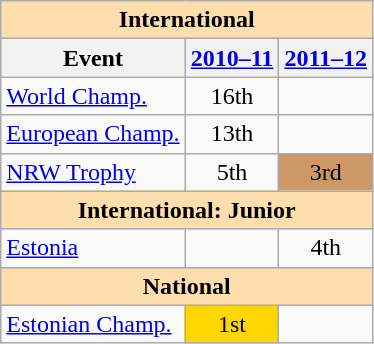<table class="wikitable" style="text-align:center">
<tr>
<th style="background-color: #ffdead; " colspan=3 align=center>International</th>
</tr>
<tr>
<th>Event</th>
<th><a href='#'>2010–11</a></th>
<th><a href='#'>2011–12</a></th>
</tr>
<tr>
<td align=left><a href='#'>World Champ.</a></td>
<td>16th</td>
<td></td>
</tr>
<tr>
<td align=left><a href='#'>European Champ.</a></td>
<td>13th</td>
<td></td>
</tr>
<tr>
<td align=left><a href='#'>NRW Trophy</a></td>
<td>5th</td>
<td bgcolor=cc9966>3rd</td>
</tr>
<tr>
<th style="background-color: #ffdead; " colspan=3 align=center>International: Junior</th>
</tr>
<tr>
<td align=left> <a href='#'>Estonia</a></td>
<td></td>
<td>4th</td>
</tr>
<tr>
<th style="background-color: #ffdead; " colspan=3 align=center>National</th>
</tr>
<tr>
<td align=left><a href='#'>Estonian Champ.</a></td>
<td bgcolor=gold>1st</td>
<td></td>
</tr>
</table>
